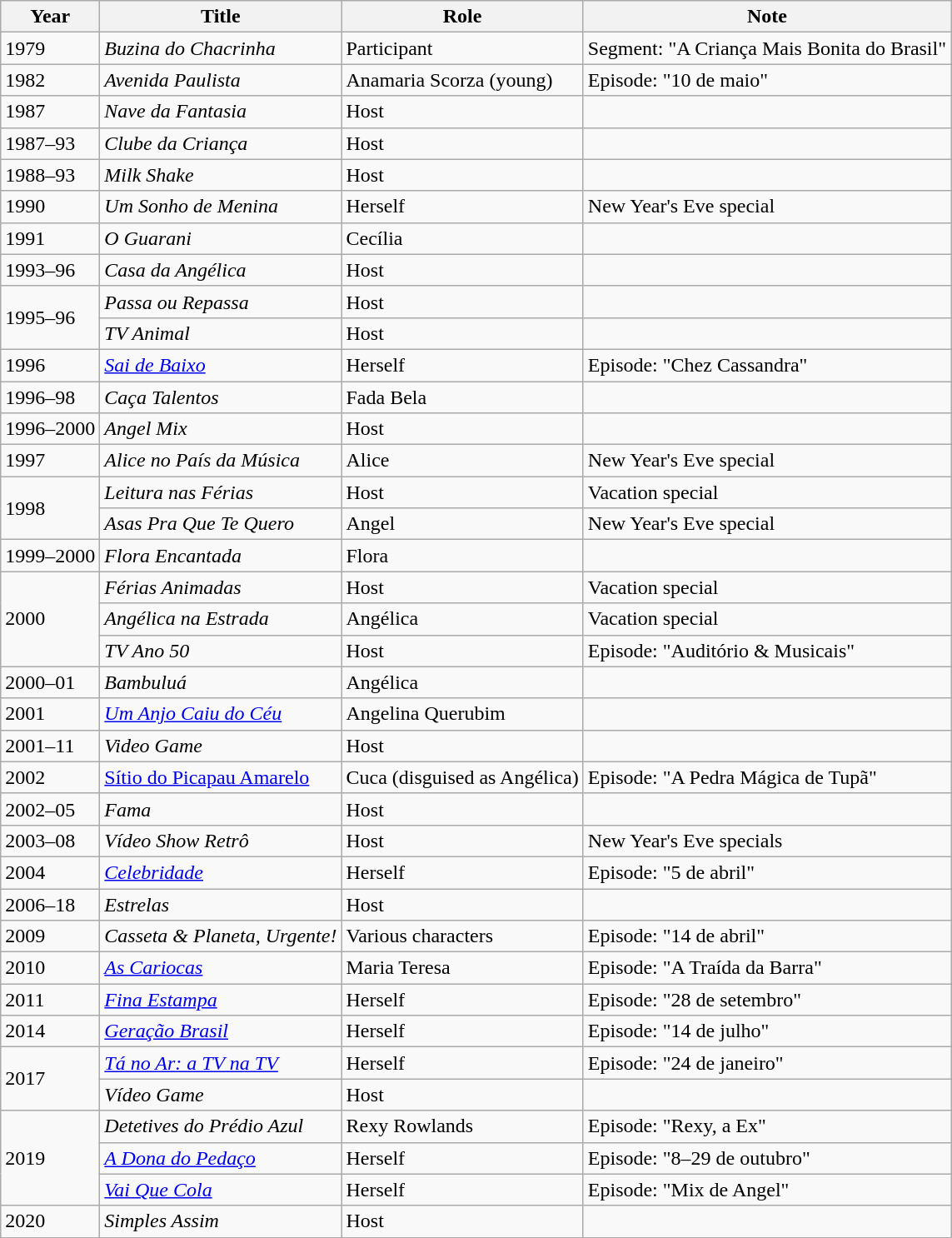<table class="wikitable sortable">
<tr>
<th>Year</th>
<th>Title</th>
<th>Role</th>
<th>Note</th>
</tr>
<tr>
<td>1979</td>
<td><em>Buzina do Chacrinha</em></td>
<td>Participant</td>
<td>Segment: "A Criança Mais Bonita do Brasil"</td>
</tr>
<tr>
<td>1982</td>
<td><em>Avenida Paulista</em></td>
<td>Anamaria Scorza (young)</td>
<td>Episode: "10 de maio"</td>
</tr>
<tr>
<td>1987</td>
<td><em>Nave da Fantasia</em></td>
<td>Host</td>
<td></td>
</tr>
<tr>
<td>1987–93</td>
<td><em>Clube da Criança</em></td>
<td>Host</td>
<td></td>
</tr>
<tr>
<td>1988–93</td>
<td><em>Milk Shake</em></td>
<td>Host</td>
<td></td>
</tr>
<tr>
<td>1990</td>
<td><em>Um Sonho de Menina</em></td>
<td>Herself</td>
<td>New Year's Eve special</td>
</tr>
<tr>
<td>1991</td>
<td><em>O Guarani</em></td>
<td>Cecília</td>
<td></td>
</tr>
<tr>
<td>1993–96</td>
<td><em>Casa da Angélica</em></td>
<td>Host</td>
<td></td>
</tr>
<tr>
<td rowspan="2">1995–96</td>
<td><em>Passa ou Repassa</em></td>
<td>Host</td>
<td></td>
</tr>
<tr>
<td><em>TV Animal</em></td>
<td>Host</td>
<td></td>
</tr>
<tr>
<td>1996</td>
<td><em><a href='#'>Sai de Baixo</a></em></td>
<td>Herself</td>
<td>Episode: "Chez Cassandra"</td>
</tr>
<tr>
<td>1996–98</td>
<td><em>Caça Talentos</em></td>
<td>Fada Bela</td>
<td></td>
</tr>
<tr>
<td>1996–2000</td>
<td><em>Angel Mix</em></td>
<td>Host</td>
<td></td>
</tr>
<tr>
<td>1997</td>
<td><em>Alice no País da Música</em></td>
<td>Alice</td>
<td>New Year's Eve special</td>
</tr>
<tr>
<td rowspan="2">1998</td>
<td><em>Leitura nas Férias</em></td>
<td>Host</td>
<td>Vacation special</td>
</tr>
<tr>
<td><em>Asas Pra Que Te Quero</em></td>
<td>Angel</td>
<td>New Year's Eve special</td>
</tr>
<tr>
<td>1999–2000</td>
<td><em>Flora Encantada</em></td>
<td>Flora</td>
<td></td>
</tr>
<tr>
<td rowspan="3">2000</td>
<td><em>Férias Animadas</em></td>
<td>Host</td>
<td>Vacation special</td>
</tr>
<tr>
<td><em>Angélica na Estrada</em></td>
<td>Angélica</td>
<td>Vacation special</td>
</tr>
<tr>
<td><em>TV Ano 50</em></td>
<td>Host</td>
<td>Episode: "Auditório & Musicais"</td>
</tr>
<tr>
<td>2000–01</td>
<td><em>Bambuluá</em></td>
<td>Angélica</td>
<td></td>
</tr>
<tr>
<td>2001</td>
<td><em><a href='#'>Um Anjo Caiu do Céu</a></em></td>
<td>Angelina Querubim</td>
<td></td>
</tr>
<tr>
<td>2001–11</td>
<td><em>Video Game</em></td>
<td>Host</td>
<td></td>
</tr>
<tr>
<td>2002</td>
<td><a href='#'>Sítio do Picapau Amarelo</a></td>
<td>Cuca (disguised as Angélica)</td>
<td>Episode: "A Pedra Mágica de Tupã"</td>
</tr>
<tr>
<td>2002–05</td>
<td><em>Fama</em></td>
<td>Host</td>
<td></td>
</tr>
<tr>
<td>2003–08</td>
<td><em>Vídeo Show Retrô</em></td>
<td>Host</td>
<td>New Year's Eve specials</td>
</tr>
<tr>
<td>2004</td>
<td><em><a href='#'>Celebridade</a></em></td>
<td>Herself</td>
<td>Episode: "5 de abril"</td>
</tr>
<tr>
<td>2006–18</td>
<td><em>Estrelas</em></td>
<td>Host</td>
<td></td>
</tr>
<tr>
<td>2009</td>
<td><em>Casseta & Planeta, Urgente!</em></td>
<td>Various characters</td>
<td>Episode: "14 de abril"</td>
</tr>
<tr>
<td>2010</td>
<td><em><a href='#'>As Cariocas</a></em></td>
<td>Maria Teresa</td>
<td>Episode: "A Traída da Barra"</td>
</tr>
<tr>
<td>2011</td>
<td><em><a href='#'>Fina Estampa</a></em></td>
<td>Herself</td>
<td>Episode: "28 de setembro"</td>
</tr>
<tr>
<td>2014</td>
<td><em><a href='#'>Geração Brasil</a></em></td>
<td>Herself</td>
<td>Episode: "14 de julho"</td>
</tr>
<tr>
<td rowspan="2">2017</td>
<td><em><a href='#'>Tá no Ar: a TV na TV</a></em></td>
<td>Herself</td>
<td>Episode: "24 de janeiro"</td>
</tr>
<tr>
<td><em>Vídeo Game</em></td>
<td>Host</td>
<td></td>
</tr>
<tr>
<td rowspan="3">2019</td>
<td><em>Detetives do Prédio Azul</em></td>
<td>Rexy Rowlands</td>
<td>Episode: "Rexy, a Ex"</td>
</tr>
<tr>
<td><em><a href='#'>A Dona do Pedaço</a></em></td>
<td>Herself</td>
<td>Episode: "8–29 de outubro"</td>
</tr>
<tr>
<td><em><a href='#'>Vai Que Cola</a></em></td>
<td>Herself</td>
<td>Episode: "Mix de Angel"</td>
</tr>
<tr>
<td>2020</td>
<td><em>Simples Assim</em></td>
<td>Host</td>
<td></td>
</tr>
</table>
